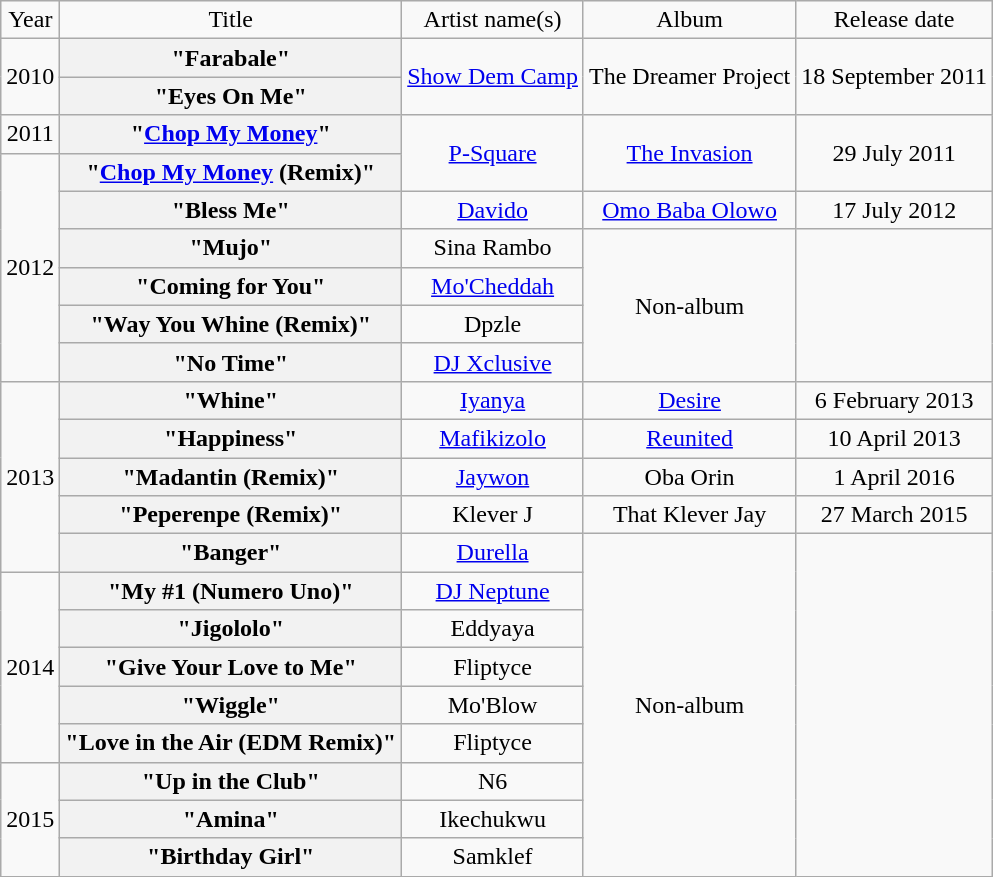<table class="wikitable plainrowheaders" style="text-align:center;">
<tr>
<td>Year</td>
<td>Title</td>
<td>Artist name(s)</td>
<td>Album</td>
<td>Release date</td>
</tr>
<tr>
<td rowspan="2">2010</td>
<th scope="row">"Farabale"</th>
<td rowspan="2"><a href='#'>Show Dem Camp</a></td>
<td rowspan="2">The Dreamer Project</td>
<td rowspan="2">18 September 2011</td>
</tr>
<tr>
<th scope="row">"Eyes On Me"</th>
</tr>
<tr>
<td>2011</td>
<th scope="row">"<a href='#'>Chop My Money</a>"</th>
<td rowspan="2"><a href='#'>P-Square</a></td>
<td rowspan="2"><a href='#'>The Invasion</a></td>
<td rowspan="2">29 July 2011</td>
</tr>
<tr>
<td rowspan="6">2012</td>
<th scope="row">"<a href='#'>Chop My Money</a> (Remix)"</th>
</tr>
<tr>
<th scope="row">"Bless Me"</th>
<td><a href='#'>Davido</a></td>
<td><a href='#'>Omo Baba Olowo</a></td>
<td>17 July 2012</td>
</tr>
<tr>
<th scope="row">"Mujo"</th>
<td>Sina Rambo</td>
<td rowspan="4">Non-album</td>
<td rowspan="4"></td>
</tr>
<tr>
<th scope="row">"Coming for You"</th>
<td><a href='#'>Mo'Cheddah</a></td>
</tr>
<tr>
<th scope="row">"Way You Whine (Remix)"</th>
<td>Dpzle</td>
</tr>
<tr>
<th scope="row">"No Time"</th>
<td><a href='#'>DJ Xclusive</a></td>
</tr>
<tr According to X>
<td rowspan="5">2013</td>
<th scope="row">"Whine"</th>
<td><a href='#'>Iyanya</a></td>
<td><a href='#'>Desire</a></td>
<td>6 February 2013</td>
</tr>
<tr>
<th scope="row">"Happiness"</th>
<td><a href='#'>Mafikizolo</a></td>
<td><a href='#'>Reunited</a></td>
<td>10 April 2013</td>
</tr>
<tr>
<th scope="row">"Madantin (Remix)"</th>
<td><a href='#'>Jaywon</a></td>
<td>Oba Orin</td>
<td>1 April 2016</td>
</tr>
<tr>
<th scope="row">"Peperenpe (Remix)"</th>
<td>Klever J</td>
<td>That Klever Jay</td>
<td>27 March 2015</td>
</tr>
<tr>
<th scope="row">"Banger"</th>
<td><a href='#'>Durella</a></td>
<td rowspan="9">Non-album</td>
<td rowspan="9"></td>
</tr>
<tr>
<td rowspan="5">2014</td>
<th scope="row">"My #1 (Numero Uno)"</th>
<td><a href='#'>DJ Neptune</a></td>
</tr>
<tr>
<th scope="row">"Jigololo"</th>
<td>Eddyaya</td>
</tr>
<tr>
<th scope="row">"Give Your Love to Me"</th>
<td>Fliptyce</td>
</tr>
<tr>
<th scope="row">"Wiggle"</th>
<td>Mo'Blow</td>
</tr>
<tr>
<th scope="row">"Love in the Air (EDM Remix)"</th>
<td>Fliptyce</td>
</tr>
<tr>
<td rowspan="3">2015</td>
<th scope="row">"Up in the Club"</th>
<td>N6</td>
</tr>
<tr>
<th scope="row">"Amina"</th>
<td>Ikechukwu</td>
</tr>
<tr>
<th scope="row">"Birthday Girl"</th>
<td>Samklef</td>
</tr>
</table>
